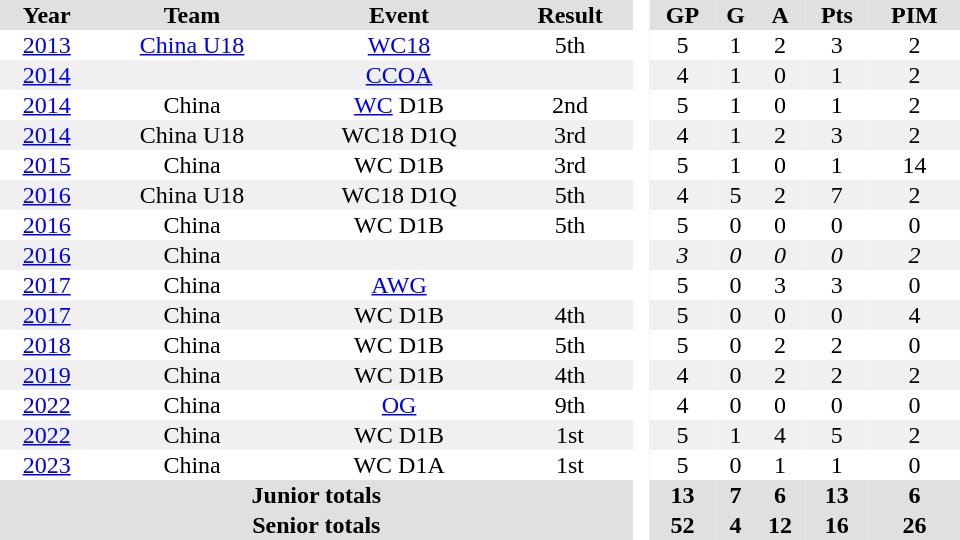<table border="0" cellpadding="1" cellspacing="0" style="text-align:center; width:40em">
<tr ALIGN="centre" bgcolor="#e0e0e0">
<th>Year</th>
<th>Team</th>
<th>Event</th>
<th>Result</th>
<th rowspan="91" bgcolor="#ffffff"> </th>
<th>GP</th>
<th>G</th>
<th>A</th>
<th>Pts</th>
<th>PIM</th>
</tr>
<tr>
<td><a href='#'>2013</a></td>
<td><a href='#'>China U18</a></td>
<td><a href='#'>WC18</a> </td>
<td>5th</td>
<td>5</td>
<td>1</td>
<td>2</td>
<td>3</td>
<td>2</td>
</tr>
<tr bgcolor="#f0f0f0">
<td><a href='#'>2014</a></td>
<td></td>
<td><a href='#'>CCOA</a></td>
<td></td>
<td>4</td>
<td>1</td>
<td>0</td>
<td>1</td>
<td>2</td>
</tr>
<tr>
<td><a href='#'>2014</a></td>
<td>China</td>
<td><a href='#'>WC</a> D1B</td>
<td>2nd</td>
<td>5</td>
<td>1</td>
<td>0</td>
<td>1</td>
<td>2</td>
</tr>
<tr bgcolor="#f0f0f0">
<td><a href='#'>2014</a></td>
<td>China U18</td>
<td>WC18 D1Q</td>
<td>3rd</td>
<td>4</td>
<td>1</td>
<td>2</td>
<td>3</td>
<td>2</td>
</tr>
<tr>
<td><a href='#'>2015</a></td>
<td>China</td>
<td>WC D1B</td>
<td>3rd</td>
<td>5</td>
<td>1</td>
<td>0</td>
<td>1</td>
<td>14</td>
</tr>
<tr bgcolor="#f0f0f0">
<td><a href='#'>2016</a></td>
<td>China U18</td>
<td>WC18 D1Q</td>
<td>5th</td>
<td>4</td>
<td>5</td>
<td>2</td>
<td>7</td>
<td>2</td>
</tr>
<tr>
<td><a href='#'>2016</a></td>
<td>China</td>
<td>WC D1B</td>
<td>5th</td>
<td>5</td>
<td>0</td>
<td>0</td>
<td>0</td>
<td>0</td>
</tr>
<tr bgcolor="#f0f0f0">
<td><a href='#'>2016</a></td>
<td>China</td>
<td></td>
<td></td>
<td><em>3</em></td>
<td><em>0</em></td>
<td><em>0</em></td>
<td><em>0</em></td>
<td><em>2</em></td>
</tr>
<tr>
<td><a href='#'>2017</a></td>
<td>China</td>
<td><a href='#'>AWG</a></td>
<td></td>
<td>5</td>
<td>0</td>
<td>3</td>
<td>3</td>
<td>0</td>
</tr>
<tr bgcolor="#f0f0f0">
<td><a href='#'>2017</a></td>
<td>China</td>
<td>WC D1B</td>
<td>4th</td>
<td>5</td>
<td>0</td>
<td>0</td>
<td>0</td>
<td>4</td>
</tr>
<tr>
<td><a href='#'>2018</a></td>
<td>China</td>
<td>WC D1B</td>
<td>5th</td>
<td>5</td>
<td>0</td>
<td>2</td>
<td>2</td>
<td>0</td>
</tr>
<tr bgcolor="#f0f0f0">
<td><a href='#'>2019</a></td>
<td>China</td>
<td>WC D1B</td>
<td>4th</td>
<td>4</td>
<td>0</td>
<td>2</td>
<td>2</td>
<td>2</td>
</tr>
<tr>
<td><a href='#'>2022</a></td>
<td>China</td>
<td><a href='#'>OG</a></td>
<td>9th</td>
<td>4</td>
<td>0</td>
<td>0</td>
<td>0</td>
<td>0</td>
</tr>
<tr bgcolor="#f0f0f0">
<td><a href='#'>2022</a></td>
<td>China</td>
<td>WC D1B</td>
<td>1st</td>
<td>5</td>
<td>1</td>
<td>4</td>
<td>5</td>
<td>2</td>
</tr>
<tr>
<td><a href='#'>2023</a></td>
<td>China</td>
<td>WC D1A</td>
<td>1st</td>
<td>5</td>
<td>0</td>
<td>1</td>
<td>1</td>
<td>0</td>
</tr>
<tr align="centre" bgcolor="#e0e0e0">
<th colspan="4">Junior totals</th>
<th>13</th>
<th>7</th>
<th>6</th>
<th>13</th>
<th>6</th>
</tr>
<tr align="centre" bgcolor="#e0e0e0">
<th colspan="4">Senior totals</th>
<th>52</th>
<th>4</th>
<th>12</th>
<th>16</th>
<th>26</th>
</tr>
</table>
